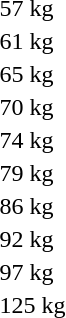<table>
<tr>
<td rowspan=2>57 kg<br></td>
<td rowspan=2></td>
<td rowspan=2></td>
<td></td>
</tr>
<tr>
<td></td>
</tr>
<tr>
<td rowspan=2>61 kg<br></td>
<td rowspan=2></td>
<td rowspan=2></td>
<td></td>
</tr>
<tr>
<td></td>
</tr>
<tr>
<td rowspan=2>65 kg<br></td>
<td rowspan=2></td>
<td rowspan=2></td>
<td></td>
</tr>
<tr>
<td></td>
</tr>
<tr>
<td rowspan=2>70 kg<br></td>
<td rowspan=2></td>
<td rowspan=2></td>
<td></td>
</tr>
<tr>
<td></td>
</tr>
<tr>
<td rowspan=2>74 kg<br></td>
<td rowspan=2></td>
<td rowspan=2></td>
<td></td>
</tr>
<tr>
<td></td>
</tr>
<tr>
<td rowspan=2>79 kg<br></td>
<td rowspan=2></td>
<td rowspan=2></td>
<td></td>
</tr>
<tr>
<td></td>
</tr>
<tr>
<td rowspan=2>86 kg<br></td>
<td rowspan=2></td>
<td rowspan=2></td>
<td></td>
</tr>
<tr>
<td></td>
</tr>
<tr>
<td rowspan=2>92 kg<br></td>
<td rowspan=2></td>
<td rowspan=2></td>
<td></td>
</tr>
<tr>
<td></td>
</tr>
<tr>
<td rowspan=2>97 kg<br></td>
<td rowspan=2></td>
<td rowspan=2></td>
<td></td>
</tr>
<tr>
<td></td>
</tr>
<tr>
<td rowspan=2>125 kg<br></td>
<td rowspan=2></td>
<td rowspan=2></td>
<td></td>
</tr>
<tr>
<td></td>
</tr>
</table>
